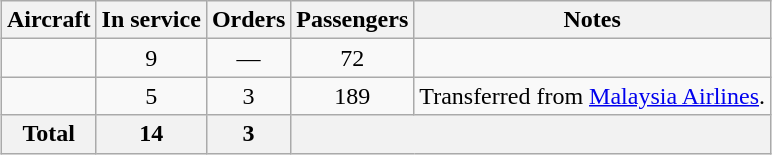<table class="wikitable" style="margin:1em auto; border-collapse:collapse;text-align:center;">
<tr>
<th><strong>Aircraft</strong></th>
<th><strong>In service</strong></th>
<th><strong>Orders</strong></th>
<th><strong>Passengers</strong></th>
<th><strong>Notes</strong></th>
</tr>
<tr>
<td></td>
<td>9</td>
<td>—</td>
<td>72</td>
<td></td>
</tr>
<tr>
<td></td>
<td>5</td>
<td>3</td>
<td>189</td>
<td>Transferred from <a href='#'>Malaysia Airlines</a>.</td>
</tr>
<tr>
<th>Total</th>
<th>14</th>
<th>3</th>
<th colspan="2"></th>
</tr>
</table>
